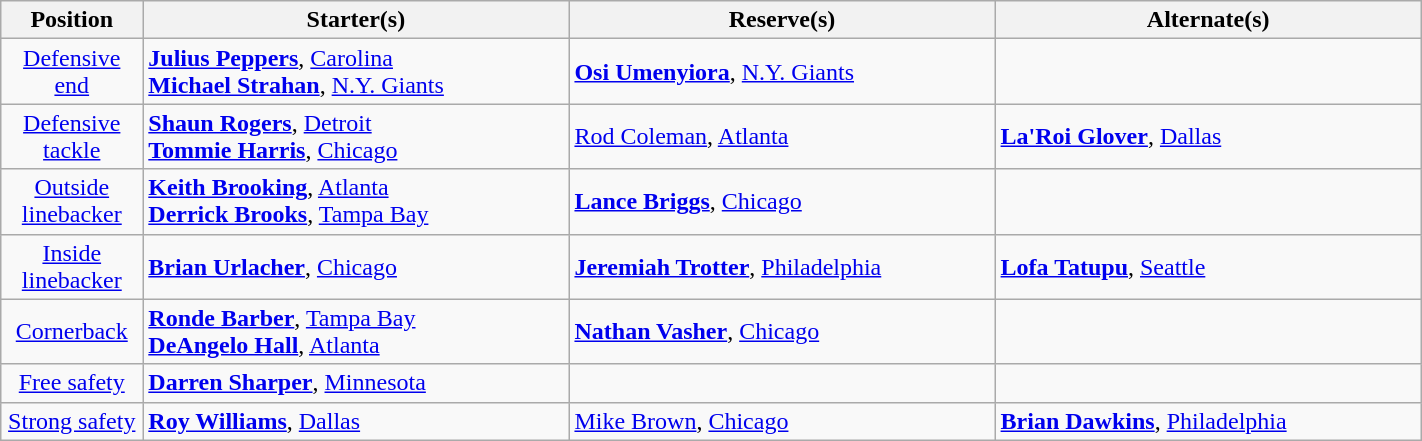<table class="wikitable" style="width:75%;">
<tr>
<th style="width:10%;">Position</th>
<th style="width:30%;">Starter(s)</th>
<th style="width:30%;">Reserve(s)</th>
<th style="width:30%;">Alternate(s)</th>
</tr>
<tr>
<td align=center><a href='#'>Defensive end</a></td>
<td> <strong><a href='#'>Julius Peppers</a></strong>, <a href='#'>Carolina</a><br> <strong><a href='#'>Michael Strahan</a></strong>, <a href='#'>N.Y. Giants</a></td>
<td> <strong><a href='#'>Osi Umenyiora</a></strong>, <a href='#'>N.Y. Giants</a></td>
<td></td>
</tr>
<tr>
<td align=center><a href='#'>Defensive tackle</a></td>
<td> <strong><a href='#'>Shaun Rogers</a></strong>, <a href='#'>Detroit</a><br> <strong><a href='#'>Tommie Harris</a></strong>, <a href='#'>Chicago</a></td>
<td> <a href='#'>Rod Coleman</a>, <a href='#'>Atlanta</a></td>
<td> <strong><a href='#'>La'Roi Glover</a></strong>, <a href='#'>Dallas</a></td>
</tr>
<tr>
<td align=center><a href='#'>Outside linebacker</a></td>
<td> <strong><a href='#'>Keith Brooking</a></strong>, <a href='#'>Atlanta</a><br> <strong><a href='#'>Derrick Brooks</a></strong>, <a href='#'>Tampa Bay</a></td>
<td> <strong><a href='#'>Lance Briggs</a></strong>, <a href='#'>Chicago</a></td>
<td></td>
</tr>
<tr>
<td align=center><a href='#'>Inside linebacker</a></td>
<td> <strong><a href='#'>Brian Urlacher</a></strong>, <a href='#'>Chicago</a></td>
<td> <strong><a href='#'>Jeremiah Trotter</a></strong>, <a href='#'>Philadelphia</a></td>
<td> <strong><a href='#'>Lofa Tatupu</a></strong>, <a href='#'>Seattle</a></td>
</tr>
<tr>
<td align=center><a href='#'>Cornerback</a></td>
<td> <strong><a href='#'>Ronde Barber</a></strong>, <a href='#'>Tampa Bay</a><br> <strong><a href='#'>DeAngelo Hall</a></strong>, <a href='#'>Atlanta</a></td>
<td> <strong><a href='#'>Nathan Vasher</a></strong>, <a href='#'>Chicago</a></td>
<td></td>
</tr>
<tr>
<td align=center><a href='#'>Free safety</a></td>
<td> <strong><a href='#'>Darren Sharper</a></strong>, <a href='#'>Minnesota</a></td>
<td></td>
<td></td>
</tr>
<tr>
<td align=center><a href='#'>Strong safety</a></td>
<td> <strong><a href='#'>Roy Williams</a></strong>, <a href='#'>Dallas</a></td>
<td> <a href='#'>Mike Brown</a>, <a href='#'>Chicago</a></td>
<td> <strong><a href='#'>Brian Dawkins</a></strong>, <a href='#'>Philadelphia</a></td>
</tr>
</table>
